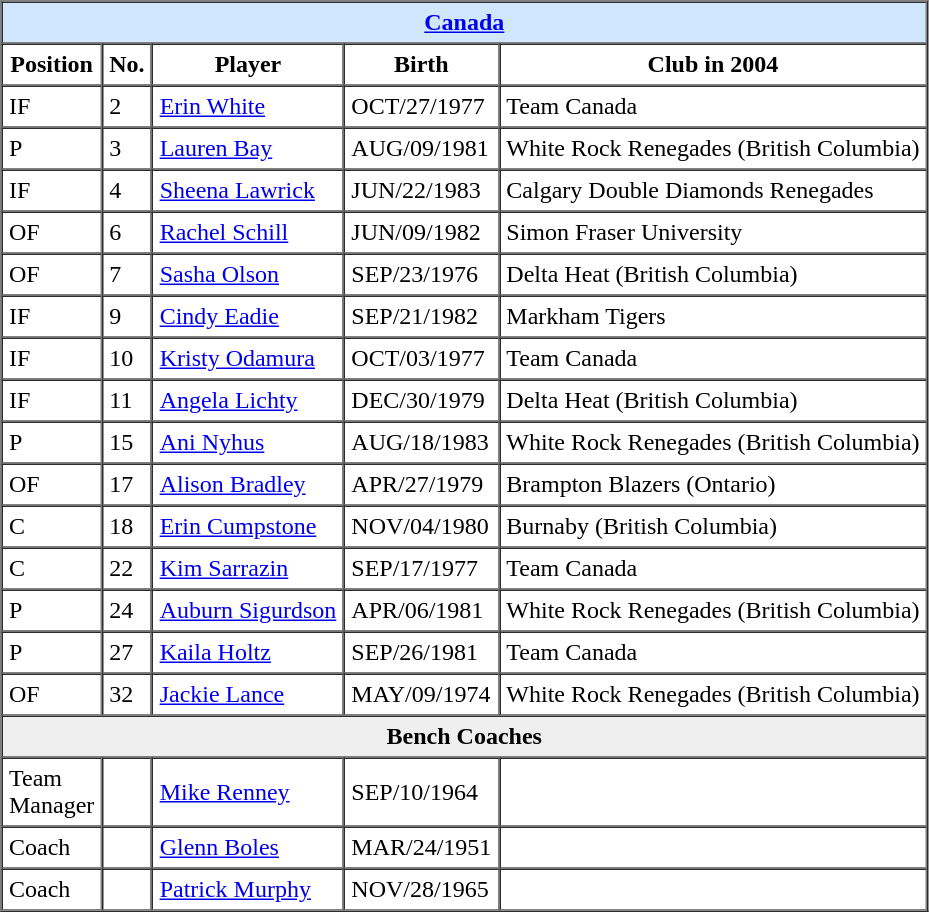<table border=1 cellpadding=4 cellspacing=0>
<tr>
<th colspan=5 bgcolor=#d0e7ff><a href='#'>Canada</a></th>
</tr>
<tr>
<th>Position</th>
<th>No.</th>
<th>Player</th>
<th>Birth</th>
<th>Club in 2004</th>
</tr>
<tr>
<td>IF</td>
<td>2</td>
<td><a href='#'>Erin White</a></td>
<td>OCT/27/1977</td>
<td>Team Canada</td>
</tr>
<tr>
<td>P</td>
<td>3</td>
<td><a href='#'>Lauren Bay</a></td>
<td>AUG/09/1981</td>
<td>White Rock Renegades (British Columbia)</td>
</tr>
<tr>
<td>IF</td>
<td>4</td>
<td><a href='#'>Sheena Lawrick</a></td>
<td>JUN/22/1983</td>
<td>Calgary Double Diamonds Renegades</td>
</tr>
<tr>
<td>OF</td>
<td>6</td>
<td><a href='#'>Rachel Schill</a></td>
<td>JUN/09/1982</td>
<td>Simon Fraser University</td>
</tr>
<tr>
<td>OF</td>
<td>7</td>
<td><a href='#'>Sasha Olson</a></td>
<td>SEP/23/1976</td>
<td>Delta Heat (British Columbia)</td>
</tr>
<tr>
<td>IF</td>
<td>9</td>
<td><a href='#'>Cindy Eadie</a></td>
<td>SEP/21/1982</td>
<td>Markham Tigers</td>
</tr>
<tr>
<td>IF</td>
<td>10</td>
<td><a href='#'>Kristy Odamura</a></td>
<td>OCT/03/1977</td>
<td>Team Canada</td>
</tr>
<tr>
<td>IF</td>
<td>11</td>
<td><a href='#'>Angela Lichty</a></td>
<td>DEC/30/1979</td>
<td>Delta Heat (British Columbia)</td>
</tr>
<tr>
<td>P</td>
<td>15</td>
<td><a href='#'>Ani Nyhus</a></td>
<td>AUG/18/1983</td>
<td>White Rock Renegades (British Columbia)</td>
</tr>
<tr>
<td>OF</td>
<td>17</td>
<td><a href='#'>Alison Bradley</a></td>
<td>APR/27/1979</td>
<td>Brampton Blazers (Ontario)</td>
</tr>
<tr>
<td>C</td>
<td>18</td>
<td><a href='#'>Erin Cumpstone</a></td>
<td>NOV/04/1980</td>
<td>Burnaby (British Columbia)</td>
</tr>
<tr>
<td>C</td>
<td>22</td>
<td><a href='#'>Kim Sarrazin</a></td>
<td>SEP/17/1977</td>
<td>Team Canada</td>
</tr>
<tr>
<td>P</td>
<td>24</td>
<td><a href='#'>Auburn Sigurdson</a></td>
<td>APR/06/1981</td>
<td>White Rock Renegades (British Columbia)</td>
</tr>
<tr>
<td>P</td>
<td>27</td>
<td><a href='#'>Kaila Holtz</a></td>
<td>SEP/26/1981</td>
<td>Team Canada</td>
</tr>
<tr>
<td>OF</td>
<td>32</td>
<td><a href='#'>Jackie Lance</a></td>
<td>MAY/09/1974</td>
<td>White Rock Renegades (British Columbia)</td>
</tr>
<tr>
<th colspan=5 bgcolor=#efefef><strong>Bench Coaches</strong></th>
</tr>
<tr>
<td>Team<br> Manager</td>
<td></td>
<td><a href='#'>Mike Renney</a></td>
<td>SEP/10/1964</td>
<td></td>
</tr>
<tr>
<td>Coach</td>
<td></td>
<td><a href='#'>Glenn Boles</a></td>
<td>MAR/24/1951</td>
<td></td>
</tr>
<tr>
<td>Coach</td>
<td></td>
<td><a href='#'>Patrick Murphy</a></td>
<td>NOV/28/1965</td>
<td></td>
</tr>
</table>
